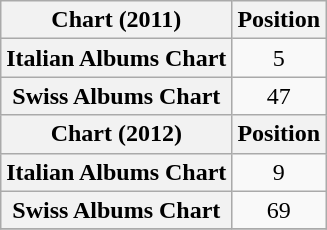<table class="wikitable sortable plainrowheaders">
<tr>
<th>Chart (2011)</th>
<th>Position</th>
</tr>
<tr>
<th scope="row">Italian Albums Chart</th>
<td style="text-align:center;">5</td>
</tr>
<tr>
<th scope="row">Swiss Albums Chart</th>
<td style="text-align:center;">47</td>
</tr>
<tr>
<th>Chart (2012)</th>
<th>Position</th>
</tr>
<tr>
<th scope="row">Italian Albums Chart</th>
<td align="center">9</td>
</tr>
<tr>
<th scope="row">Swiss Albums Chart</th>
<td style="text-align:center;">69</td>
</tr>
<tr>
</tr>
</table>
